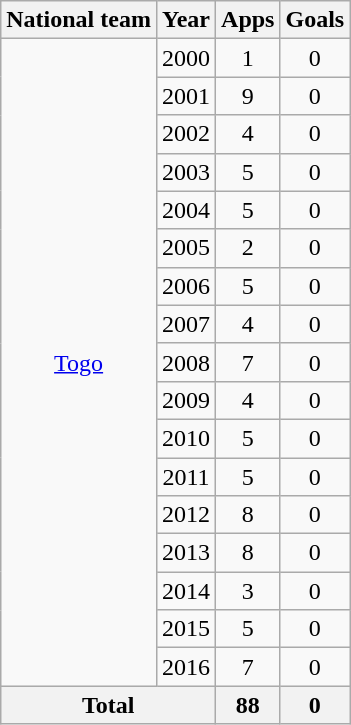<table class="wikitable" style="text-align:center">
<tr>
<th>National team</th>
<th>Year</th>
<th>Apps</th>
<th>Goals</th>
</tr>
<tr>
<td rowspan="17"><a href='#'>Togo</a></td>
<td>2000</td>
<td>1</td>
<td>0</td>
</tr>
<tr>
<td>2001</td>
<td>9</td>
<td>0</td>
</tr>
<tr>
<td>2002</td>
<td>4</td>
<td>0</td>
</tr>
<tr>
<td>2003</td>
<td>5</td>
<td>0</td>
</tr>
<tr>
<td>2004</td>
<td>5</td>
<td>0</td>
</tr>
<tr>
<td>2005</td>
<td>2</td>
<td>0</td>
</tr>
<tr>
<td>2006</td>
<td>5</td>
<td>0</td>
</tr>
<tr>
<td>2007</td>
<td>4</td>
<td>0</td>
</tr>
<tr>
<td>2008</td>
<td>7</td>
<td>0</td>
</tr>
<tr>
<td>2009</td>
<td>4</td>
<td>0</td>
</tr>
<tr>
<td>2010</td>
<td>5</td>
<td>0</td>
</tr>
<tr>
<td>2011</td>
<td>5</td>
<td>0</td>
</tr>
<tr>
<td>2012</td>
<td>8</td>
<td>0</td>
</tr>
<tr>
<td>2013</td>
<td>8</td>
<td>0</td>
</tr>
<tr>
<td>2014</td>
<td>3</td>
<td>0</td>
</tr>
<tr>
<td>2015</td>
<td>5</td>
<td>0</td>
</tr>
<tr>
<td>2016</td>
<td>7</td>
<td>0</td>
</tr>
<tr>
<th colspan="2">Total</th>
<th>88</th>
<th>0</th>
</tr>
</table>
